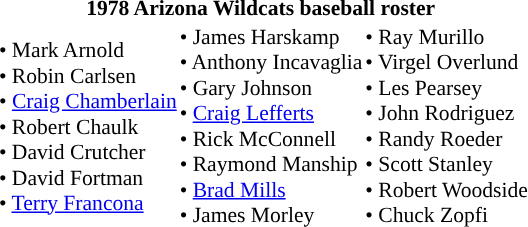<table class="toccolours" style="border-collapse:collapse; font-size:90%;">
<tr>
<th colspan="9">1978 Arizona Wildcats baseball roster</th>
</tr>
<tr>
<td width="03"> </td>
<td valign="top"></td>
<td>• Mark Arnold<br>• Robin Carlsen<br>• <a href='#'>Craig Chamberlain</a><br>• Robert Chaulk<br>• David Crutcher<br>• David Fortman<br>• <a href='#'>Terry Francona</a></td>
<td>• James Harskamp<br>• Anthony Incavaglia<br>• Gary Johnson<br>• <a href='#'>Craig Lefferts</a><br>• Rick McConnell<br>• Raymond Manship<br>• <a href='#'>Brad Mills</a><br>• James Morley</td>
<td>• Ray Murillo<br>• Virgel Overlund<br>• Les Pearsey<br>• John Rodriguez<br>• Randy Roeder<br>• Scott Stanley<br>• Robert Woodside<br>• Chuck Zopfi</td>
<td></td>
<td></td>
</tr>
</table>
